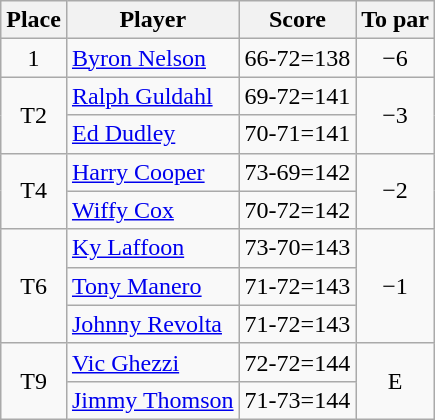<table class="wikitable">
<tr>
<th>Place</th>
<th>Player</th>
<th>Score</th>
<th>To par</th>
</tr>
<tr>
<td align="center">1</td>
<td> <a href='#'>Byron Nelson</a></td>
<td>66-72=138</td>
<td align="center">−6</td>
</tr>
<tr>
<td rowspan=2 align="center">T2</td>
<td> <a href='#'>Ralph Guldahl</a></td>
<td>69-72=141</td>
<td rowspan=2 align="center">−3</td>
</tr>
<tr>
<td> <a href='#'>Ed Dudley</a></td>
<td>70-71=141</td>
</tr>
<tr>
<td rowspan=2 align="center">T4</td>
<td> <a href='#'>Harry Cooper</a></td>
<td>73-69=142</td>
<td rowspan=2 align="center">−2</td>
</tr>
<tr>
<td> <a href='#'>Wiffy Cox</a></td>
<td>70-72=142</td>
</tr>
<tr>
<td rowspan=3 align="center">T6</td>
<td> <a href='#'>Ky Laffoon</a></td>
<td>73-70=143</td>
<td rowspan=3 align="center">−1</td>
</tr>
<tr>
<td> <a href='#'>Tony Manero</a></td>
<td>71-72=143</td>
</tr>
<tr>
<td> <a href='#'>Johnny Revolta</a></td>
<td>71-72=143</td>
</tr>
<tr>
<td rowspan=2 align="center">T9</td>
<td> <a href='#'>Vic Ghezzi</a></td>
<td>72-72=144</td>
<td rowspan=2 align="center">E</td>
</tr>
<tr>
<td> <a href='#'>Jimmy Thomson</a></td>
<td>71-73=144</td>
</tr>
</table>
